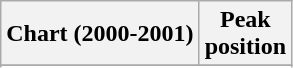<table class="wikitable sortable plainrowheaders">
<tr>
<th>Chart (2000-2001)</th>
<th>Peak<br>position</th>
</tr>
<tr>
</tr>
<tr>
</tr>
</table>
